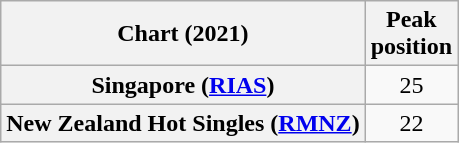<table class="wikitable sortable plainrowheaders" style="text-align:center;">
<tr>
<th scope="col">Chart (2021)</th>
<th scope="col">Peak<br>position</th>
</tr>
<tr>
<th scope="row">Singapore (<a href='#'>RIAS</a>)</th>
<td>25</td>
</tr>
<tr>
<th scope="row">New Zealand Hot Singles (<a href='#'>RMNZ</a>)</th>
<td>22</td>
</tr>
</table>
